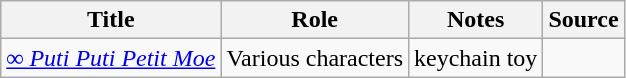<table class="wikitable sortable plainrowheaders">
<tr>
<th>Title</th>
<th>Role</th>
<th class="unsortable">Notes</th>
<th class="unsortable">Source</th>
</tr>
<tr>
<td><em><a href='#'>∞ Puti Puti Petit Moe</a></em></td>
<td>Various characters</td>
<td>keychain toy</td>
<td></td>
</tr>
</table>
